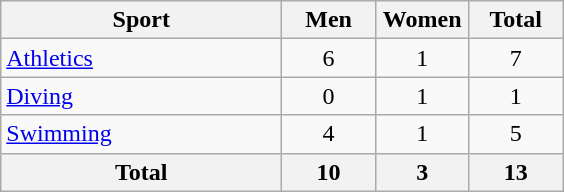<table class="wikitable sortable" style="text-align:center;">
<tr>
<th width="180">Sport</th>
<th width="55">Men</th>
<th width="55">Women</th>
<th width="55">Total</th>
</tr>
<tr>
<td align="left"><a href='#'>Athletics</a></td>
<td>6</td>
<td>1</td>
<td>7</td>
</tr>
<tr>
<td align="left"><a href='#'>Diving</a></td>
<td>0</td>
<td>1</td>
<td>1</td>
</tr>
<tr>
<td align="left"><a href='#'>Swimming</a></td>
<td>4</td>
<td>1</td>
<td>5</td>
</tr>
<tr>
<th align="left">Total</th>
<th>10</th>
<th>3</th>
<th>13</th>
</tr>
</table>
